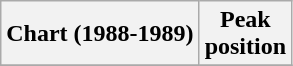<table class="wikitable plainrowheaders"  style="text-align:center">
<tr>
<th scope="col">Chart (1988-1989)</th>
<th scope="col">Peak<br>position</th>
</tr>
<tr>
</tr>
</table>
